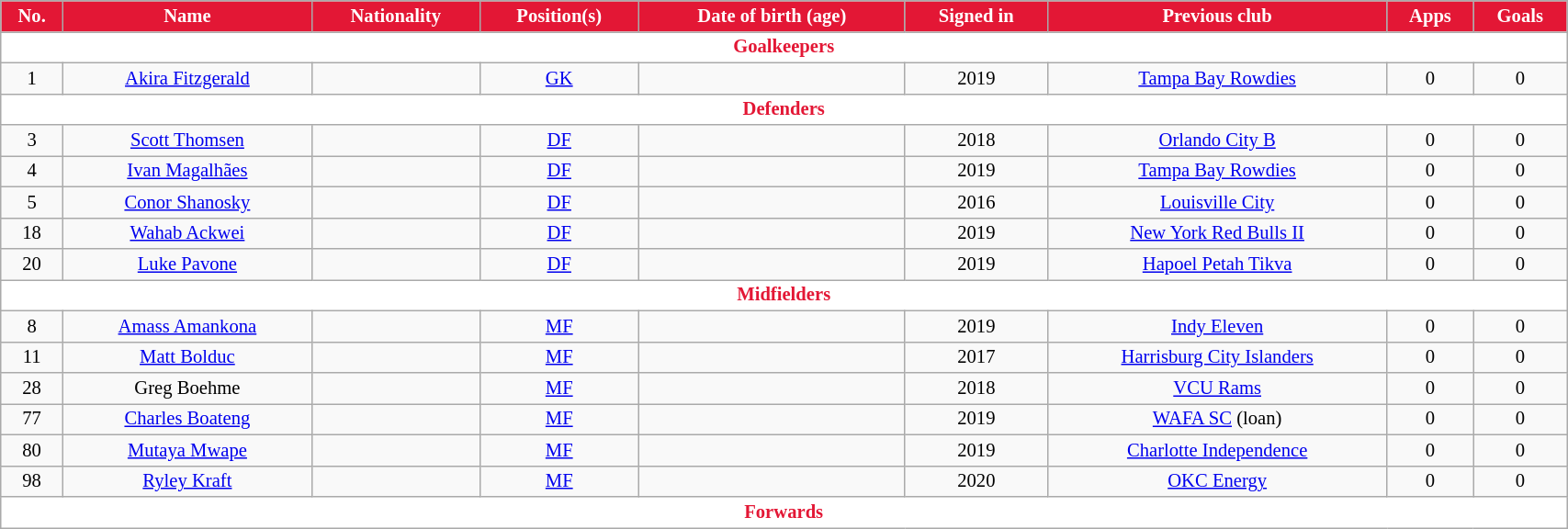<table class="wikitable" style="text-align:center; font-size:86%; width:90%;">
<tr>
<th style="background:#E31735; color:white; text-align:center;">No.</th>
<th style="background:#E31735; color:white; text-align:center;">Name</th>
<th style="background:#E31735; color:white; text-align:center;">Nationality</th>
<th style="background:#E31735; color:white; text-align:center;">Position(s)</th>
<th style="background:#E31735; color:white; text-align:center;">Date of birth (age)</th>
<th style="background:#E31735; color:white; text-align:center;">Signed in</th>
<th style="background:#E31735; color:white; text-align:center;">Previous club</th>
<th style="background:#E31735; color:white; text-align:center;">Apps</th>
<th style="background:#E31735; color:white; text-align:center;">Goals</th>
</tr>
<tr>
<th colspan=9 style="background:white; color:#E31735; text-align:center;">Goalkeepers</th>
</tr>
<tr>
<td>1</td>
<td><a href='#'>Akira Fitzgerald</a></td>
<td></td>
<td><a href='#'>GK</a></td>
<td></td>
<td>2019</td>
<td> <a href='#'>Tampa Bay Rowdies</a></td>
<td>0</td>
<td>0</td>
</tr>
<tr>
<th colspan=9 style="background:white; color:#E31735; text-align:center;">Defenders</th>
</tr>
<tr>
<td>3</td>
<td><a href='#'>Scott Thomsen</a></td>
<td></td>
<td><a href='#'>DF</a></td>
<td></td>
<td>2018</td>
<td> <a href='#'>Orlando City B</a></td>
<td>0</td>
<td>0</td>
</tr>
<tr>
<td>4</td>
<td><a href='#'>Ivan Magalhães</a></td>
<td></td>
<td><a href='#'>DF</a></td>
<td></td>
<td>2019</td>
<td> <a href='#'>Tampa Bay Rowdies</a></td>
<td>0</td>
<td>0</td>
</tr>
<tr>
<td>5</td>
<td><a href='#'>Conor Shanosky</a></td>
<td></td>
<td><a href='#'>DF</a></td>
<td></td>
<td>2016</td>
<td> <a href='#'>Louisville City</a></td>
<td>0</td>
<td>0</td>
</tr>
<tr>
<td>18</td>
<td><a href='#'>Wahab Ackwei</a></td>
<td></td>
<td><a href='#'>DF</a></td>
<td></td>
<td>2019</td>
<td> <a href='#'>New York Red Bulls II</a></td>
<td>0</td>
<td>0</td>
</tr>
<tr>
<td>20</td>
<td><a href='#'>Luke Pavone</a></td>
<td></td>
<td><a href='#'>DF</a></td>
<td></td>
<td>2019</td>
<td> <a href='#'>Hapoel Petah Tikva</a></td>
<td>0</td>
<td>0</td>
</tr>
<tr>
<th colspan=9 style="background:white; color:#E31735; text-align:center;">Midfielders</th>
</tr>
<tr>
<td>8</td>
<td><a href='#'>Amass Amankona</a></td>
<td></td>
<td><a href='#'>MF</a></td>
<td></td>
<td>2019</td>
<td> <a href='#'>Indy Eleven</a></td>
<td>0</td>
<td>0</td>
</tr>
<tr>
<td>11</td>
<td><a href='#'>Matt Bolduc</a></td>
<td></td>
<td><a href='#'>MF</a></td>
<td></td>
<td>2017</td>
<td> <a href='#'>Harrisburg City Islanders</a></td>
<td>0</td>
<td>0</td>
</tr>
<tr>
<td>28</td>
<td>Greg Boehme</td>
<td></td>
<td><a href='#'>MF</a></td>
<td></td>
<td>2018</td>
<td> <a href='#'>VCU Rams</a></td>
<td>0</td>
<td>0</td>
</tr>
<tr>
<td>77</td>
<td><a href='#'>Charles Boateng</a></td>
<td></td>
<td><a href='#'>MF</a></td>
<td></td>
<td>2019</td>
<td> <a href='#'>WAFA SC</a> (loan)</td>
<td>0</td>
<td>0</td>
</tr>
<tr>
<td>80</td>
<td><a href='#'>Mutaya Mwape</a></td>
<td></td>
<td><a href='#'>MF</a></td>
<td></td>
<td>2019</td>
<td> <a href='#'>Charlotte Independence</a></td>
<td>0</td>
<td>0</td>
</tr>
<tr>
<td>98</td>
<td><a href='#'>Ryley Kraft</a></td>
<td></td>
<td><a href='#'>MF</a></td>
<td></td>
<td>2020</td>
<td> <a href='#'>OKC Energy</a></td>
<td>0</td>
<td>0</td>
</tr>
<tr>
<th colspan=9 style="background:white; color:#E31735; text-align:center;">Forwards</th>
</tr>
</table>
